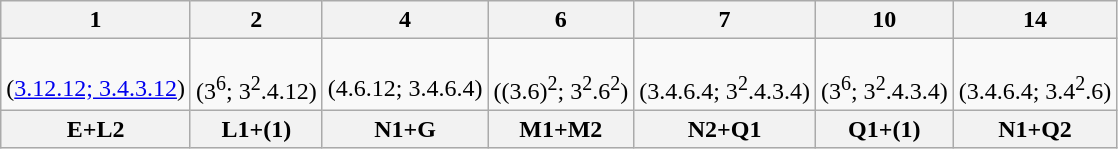<table class=wikitable>
<tr>
<th>1</th>
<th>2</th>
<th>4</th>
<th>6</th>
<th>7</th>
<th>10</th>
<th>14</th>
</tr>
<tr align=center>
<td><br>(<a href='#'>3.12.12; 3.4.3.12</a>)</td>
<td><br>(3<sup>6</sup>; 3<sup>2</sup>.4.12)</td>
<td><br>(4.6.12; 3.4.6.4)</td>
<td><br>((3.6)<sup>2</sup>; 3<sup>2</sup>.6<sup>2</sup>)</td>
<td><br>(3.4.6.4; 3<sup>2</sup>.4.3.4)</td>
<td><br>(3<sup>6</sup>; 3<sup>2</sup>.4.3.4)</td>
<td><br>(3.4.6.4; 3.4<sup>2</sup>.6)</td>
</tr>
<tr>
<th>E+L2</th>
<th>L1+(1)</th>
<th>N1+G</th>
<th>M1+M2</th>
<th>N2+Q1</th>
<th>Q1+(1)</th>
<th>N1+Q2</th>
</tr>
</table>
